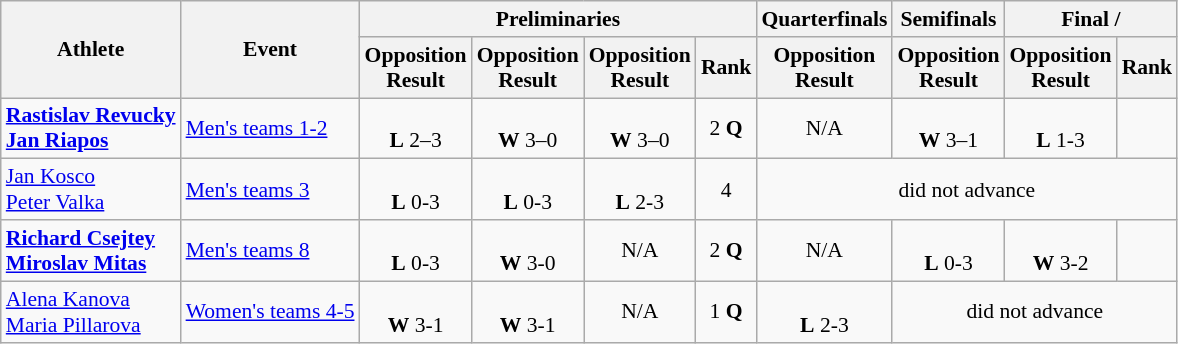<table class=wikitable style="font-size:90%">
<tr>
<th rowspan="2">Athlete</th>
<th rowspan="2">Event</th>
<th colspan="4">Preliminaries</th>
<th>Quarterfinals</th>
<th>Semifinals</th>
<th colspan="2">Final / </th>
</tr>
<tr>
<th>Opposition<br>Result</th>
<th>Opposition<br>Result</th>
<th>Opposition<br>Result</th>
<th>Rank</th>
<th>Opposition<br>Result</th>
<th>Opposition<br>Result</th>
<th>Opposition<br>Result</th>
<th>Rank</th>
</tr>
<tr>
<td><strong><a href='#'>Rastislav Revucky</a></strong><br> <strong><a href='#'>Jan Riapos</a></strong></td>
<td><a href='#'>Men's teams 1-2</a></td>
<td align="center"><br><strong>L</strong> 2–3</td>
<td align="center"><br><strong>W</strong> 3–0</td>
<td align="center"><br><strong>W</strong> 3–0</td>
<td align="center">2 <strong>Q</strong></td>
<td align="center">N/A</td>
<td align="center"><br><strong>W</strong> 3–1</td>
<td align="center"><br><strong>L</strong> 1-3</td>
<td align="center"></td>
</tr>
<tr>
<td><a href='#'>Jan Kosco</a><br> <a href='#'>Peter Valka</a></td>
<td><a href='#'>Men's teams 3</a></td>
<td align="center"><br><strong>L</strong> 0-3</td>
<td align="center"><br><strong>L</strong> 0-3</td>
<td align="center"><br><strong>L</strong> 2-3</td>
<td align="center">4</td>
<td align="center" colspan="4">did not advance</td>
</tr>
<tr>
<td><strong><a href='#'>Richard Csejtey</a></strong><br> <strong><a href='#'>Miroslav Mitas</a></strong></td>
<td><a href='#'>Men's teams 8</a></td>
<td align="center"><br><strong>L</strong> 0-3</td>
<td align="center"><br><strong>W</strong> 3-0</td>
<td align="center">N/A</td>
<td align="center">2 <strong>Q</strong></td>
<td align="center">N/A</td>
<td align="center"><br><strong>L</strong> 0-3</td>
<td align="center"><br><strong>W</strong> 3-2</td>
<td align="center"></td>
</tr>
<tr>
<td><a href='#'>Alena Kanova</a><br> <a href='#'>Maria Pillarova</a></td>
<td><a href='#'>Women's teams 4-5</a></td>
<td align="center"><br><strong>W</strong> 3-1</td>
<td align="center"><br><strong>W</strong> 3-1</td>
<td align="center">N/A</td>
<td align="center">1 <strong>Q</strong></td>
<td align="center"><br><strong>L</strong> 2-3</td>
<td align="center" colspan="3">did not advance</td>
</tr>
</table>
